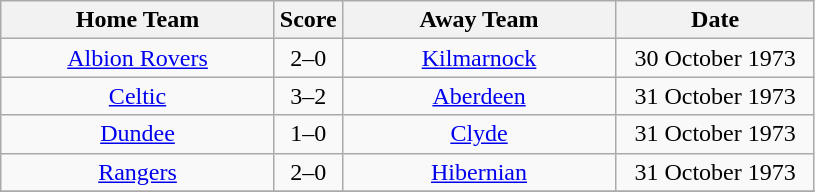<table class="wikitable" style="text-align:center;">
<tr>
<th width=175>Home Team</th>
<th width=20>Score</th>
<th width=175>Away Team</th>
<th width= 125>Date</th>
</tr>
<tr>
<td><a href='#'>Albion Rovers</a></td>
<td>2–0</td>
<td><a href='#'>Kilmarnock</a></td>
<td>30 October 1973</td>
</tr>
<tr>
<td><a href='#'>Celtic</a></td>
<td>3–2</td>
<td><a href='#'>Aberdeen</a></td>
<td>31 October 1973</td>
</tr>
<tr>
<td><a href='#'>Dundee</a></td>
<td>1–0</td>
<td><a href='#'>Clyde</a></td>
<td>31 October 1973</td>
</tr>
<tr>
<td><a href='#'>Rangers</a></td>
<td>2–0</td>
<td><a href='#'>Hibernian</a></td>
<td>31 October 1973</td>
</tr>
<tr>
</tr>
</table>
